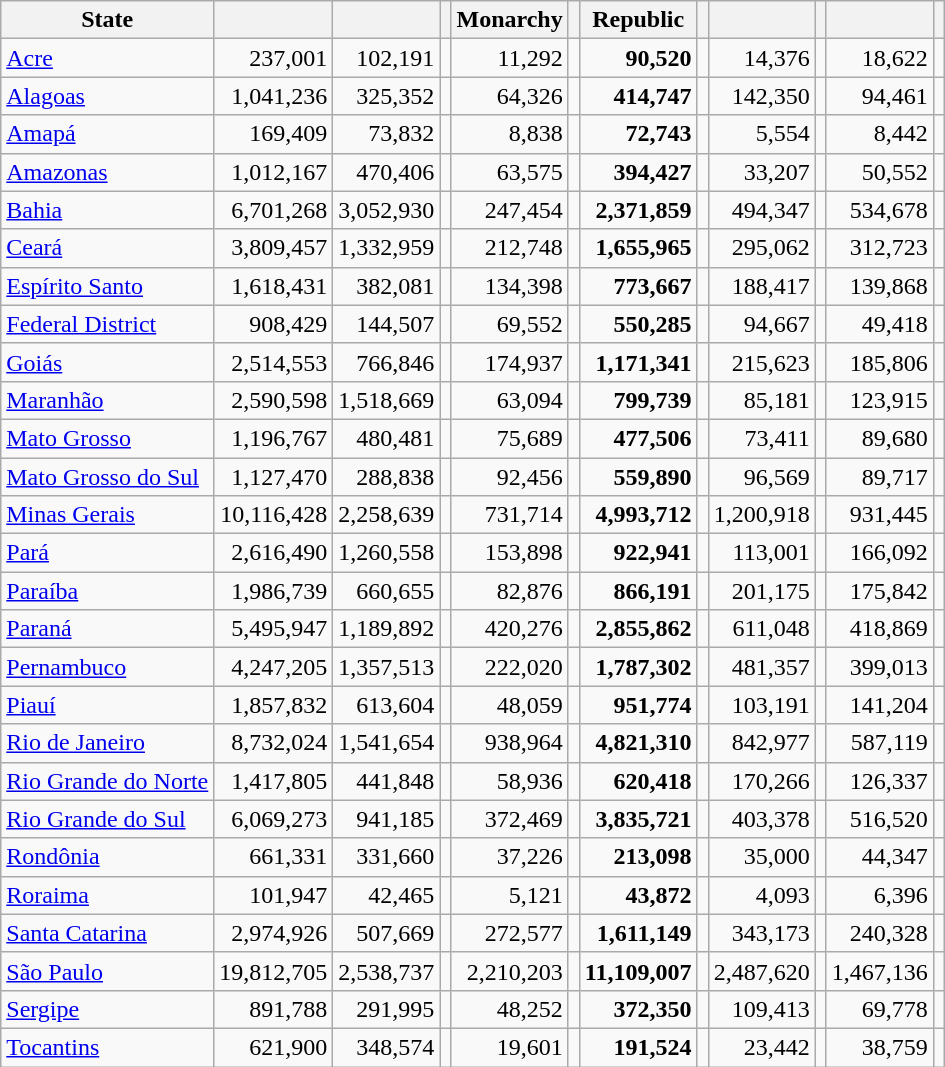<table class="wikitable sortable" style="text-align:right;">
<tr>
<th>State</th>
<th></th>
<th></th>
<th></th>
<th>Monarchy</th>
<th></th>
<th>Republic</th>
<th></th>
<th></th>
<th></th>
<th></th>
<th></th>
</tr>
<tr>
<td align="left"><a href='#'>Acre</a></td>
<td>237,001</td>
<td>102,191</td>
<td></td>
<td>11,292</td>
<td></td>
<td><strong>90,520</strong></td>
<td><strong></strong></td>
<td>14,376</td>
<td></td>
<td>18,622</td>
<td></td>
</tr>
<tr>
<td align="left"><a href='#'>Alagoas</a></td>
<td>1,041,236</td>
<td>325,352</td>
<td></td>
<td>64,326</td>
<td></td>
<td><strong>414,747</strong></td>
<td><strong></strong></td>
<td>142,350</td>
<td></td>
<td>94,461</td>
<td></td>
</tr>
<tr>
<td align="left"><a href='#'>Amapá</a></td>
<td>169,409</td>
<td>73,832</td>
<td></td>
<td>8,838</td>
<td></td>
<td><strong>72,743</strong></td>
<td><strong></strong></td>
<td>5,554</td>
<td></td>
<td>8,442</td>
<td></td>
</tr>
<tr>
<td align="left"><a href='#'>Amazonas</a></td>
<td>1,012,167</td>
<td>470,406</td>
<td></td>
<td>63,575</td>
<td></td>
<td><strong>394,427</strong></td>
<td><strong></strong></td>
<td>33,207</td>
<td></td>
<td>50,552</td>
<td></td>
</tr>
<tr>
<td align="left"><a href='#'>Bahia</a></td>
<td>6,701,268</td>
<td>3,052,930</td>
<td></td>
<td>247,454</td>
<td></td>
<td><strong>2,371,859</strong></td>
<td><strong></strong></td>
<td>494,347</td>
<td></td>
<td>534,678</td>
<td></td>
</tr>
<tr>
<td align="left"><a href='#'>Ceará</a></td>
<td>3,809,457</td>
<td>1,332,959</td>
<td></td>
<td>212,748</td>
<td></td>
<td><strong>1,655,965</strong></td>
<td><strong></strong></td>
<td>295,062</td>
<td></td>
<td>312,723</td>
<td></td>
</tr>
<tr>
<td align="left"><a href='#'>Espírito Santo</a></td>
<td>1,618,431</td>
<td>382,081</td>
<td></td>
<td>134,398</td>
<td></td>
<td><strong>773,667</strong></td>
<td><strong></strong></td>
<td>188,417</td>
<td></td>
<td>139,868</td>
<td></td>
</tr>
<tr>
<td align="left"><a href='#'>Federal District</a></td>
<td>908,429</td>
<td>144,507</td>
<td></td>
<td>69,552</td>
<td></td>
<td><strong>550,285</strong></td>
<td><strong></strong></td>
<td>94,667</td>
<td></td>
<td>49,418</td>
<td></td>
</tr>
<tr>
<td align="left"><a href='#'>Goiás</a></td>
<td>2,514,553</td>
<td>766,846</td>
<td></td>
<td>174,937</td>
<td></td>
<td><strong>1,171,341</strong></td>
<td><strong></strong></td>
<td>215,623</td>
<td></td>
<td>185,806</td>
<td></td>
</tr>
<tr>
<td align="left"><a href='#'>Maranhão</a></td>
<td>2,590,598</td>
<td>1,518,669</td>
<td></td>
<td>63,094</td>
<td></td>
<td><strong>799,739</strong></td>
<td><strong></strong></td>
<td>85,181</td>
<td></td>
<td>123,915</td>
<td></td>
</tr>
<tr>
<td align="left"><a href='#'>Mato Grosso</a></td>
<td>1,196,767</td>
<td>480,481</td>
<td></td>
<td>75,689</td>
<td></td>
<td><strong>477,506</strong></td>
<td><strong></strong></td>
<td>73,411</td>
<td></td>
<td>89,680</td>
<td></td>
</tr>
<tr>
<td align="left"><a href='#'>Mato Grosso do Sul</a></td>
<td>1,127,470</td>
<td>288,838</td>
<td></td>
<td>92,456</td>
<td></td>
<td><strong>559,890</strong></td>
<td><strong></strong></td>
<td>96,569</td>
<td></td>
<td>89,717</td>
<td></td>
</tr>
<tr>
<td align="left"><a href='#'>Minas Gerais</a></td>
<td>10,116,428</td>
<td>2,258,639</td>
<td></td>
<td>731,714</td>
<td></td>
<td><strong>4,993,712</strong></td>
<td><strong></strong></td>
<td>1,200,918</td>
<td></td>
<td>931,445</td>
<td></td>
</tr>
<tr>
<td align="left"><a href='#'>Pará</a></td>
<td>2,616,490</td>
<td>1,260,558</td>
<td></td>
<td>153,898</td>
<td></td>
<td><strong>922,941</strong></td>
<td><strong></strong></td>
<td>113,001</td>
<td></td>
<td>166,092</td>
<td></td>
</tr>
<tr>
<td align="left"><a href='#'>Paraíba</a></td>
<td>1,986,739</td>
<td>660,655</td>
<td></td>
<td>82,876</td>
<td></td>
<td><strong>866,191</strong></td>
<td><strong></strong></td>
<td>201,175</td>
<td></td>
<td>175,842</td>
<td></td>
</tr>
<tr>
<td align="left"><a href='#'>Paraná</a></td>
<td>5,495,947</td>
<td>1,189,892</td>
<td></td>
<td>420,276</td>
<td></td>
<td><strong>2,855,862</strong></td>
<td><strong></strong></td>
<td>611,048</td>
<td></td>
<td>418,869</td>
<td></td>
</tr>
<tr>
<td align="left"><a href='#'>Pernambuco</a></td>
<td>4,247,205</td>
<td>1,357,513</td>
<td></td>
<td>222,020</td>
<td></td>
<td><strong>1,787,302</strong></td>
<td><strong></strong></td>
<td>481,357</td>
<td></td>
<td>399,013</td>
<td></td>
</tr>
<tr>
<td align="left"><a href='#'>Piauí</a></td>
<td>1,857,832</td>
<td>613,604</td>
<td></td>
<td>48,059</td>
<td></td>
<td><strong>951,774</strong></td>
<td><strong></strong></td>
<td>103,191</td>
<td></td>
<td>141,204</td>
<td></td>
</tr>
<tr>
<td align="left"><a href='#'>Rio de Janeiro</a></td>
<td>8,732,024</td>
<td>1,541,654</td>
<td></td>
<td>938,964</td>
<td></td>
<td><strong>4,821,310</strong></td>
<td><strong></strong></td>
<td>842,977</td>
<td></td>
<td>587,119</td>
<td></td>
</tr>
<tr>
<td align="left"><a href='#'>Rio Grande do Norte</a></td>
<td>1,417,805</td>
<td>441,848</td>
<td></td>
<td>58,936</td>
<td></td>
<td><strong>620,418</strong></td>
<td><strong></strong></td>
<td>170,266</td>
<td></td>
<td>126,337</td>
<td></td>
</tr>
<tr>
<td align="left"><a href='#'>Rio Grande do Sul</a></td>
<td>6,069,273</td>
<td>941,185</td>
<td></td>
<td>372,469</td>
<td></td>
<td><strong>3,835,721</strong></td>
<td><strong></strong></td>
<td>403,378</td>
<td></td>
<td>516,520</td>
<td></td>
</tr>
<tr>
<td align="left"><a href='#'>Rondônia</a></td>
<td>661,331</td>
<td>331,660</td>
<td></td>
<td>37,226</td>
<td></td>
<td><strong>213,098</strong></td>
<td><strong></strong></td>
<td>35,000</td>
<td></td>
<td>44,347</td>
<td></td>
</tr>
<tr>
<td align="left"><a href='#'>Roraima</a></td>
<td>101,947</td>
<td>42,465</td>
<td></td>
<td>5,121</td>
<td></td>
<td><strong>43,872</strong></td>
<td><strong></strong></td>
<td>4,093</td>
<td></td>
<td>6,396</td>
<td></td>
</tr>
<tr>
<td align="left"><a href='#'>Santa Catarina</a></td>
<td>2,974,926</td>
<td>507,669</td>
<td></td>
<td>272,577</td>
<td></td>
<td><strong>1,611,149</strong></td>
<td><strong></strong></td>
<td>343,173</td>
<td></td>
<td>240,328</td>
<td></td>
</tr>
<tr>
<td align="left"><a href='#'>São Paulo</a></td>
<td>19,812,705</td>
<td>2,538,737</td>
<td></td>
<td>2,210,203</td>
<td></td>
<td><strong>11,109,007</strong></td>
<td><strong></strong></td>
<td>2,487,620</td>
<td></td>
<td>1,467,136</td>
<td></td>
</tr>
<tr>
<td align="left"><a href='#'>Sergipe</a></td>
<td>891,788</td>
<td>291,995</td>
<td></td>
<td>48,252</td>
<td></td>
<td><strong>372,350</strong></td>
<td><strong></strong></td>
<td>109,413</td>
<td></td>
<td>69,778</td>
<td></td>
</tr>
<tr>
<td align="left"><a href='#'>Tocantins</a></td>
<td>621,900</td>
<td>348,574</td>
<td></td>
<td>19,601</td>
<td></td>
<td><strong>191,524</strong></td>
<td><strong></strong></td>
<td>23,442</td>
<td></td>
<td>38,759</td>
<td></td>
</tr>
</table>
